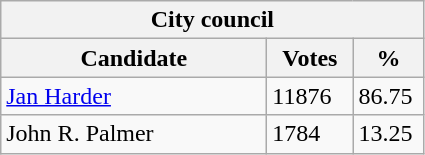<table class="wikitable">
<tr>
<th colspan="3">City council</th>
</tr>
<tr>
<th style="width: 170px">Candidate</th>
<th style="width: 50px">Votes</th>
<th style="width: 40px">%</th>
</tr>
<tr>
<td><a href='#'>Jan Harder</a></td>
<td>11876</td>
<td>86.75</td>
</tr>
<tr>
<td>John R. Palmer</td>
<td>1784</td>
<td>13.25</td>
</tr>
</table>
